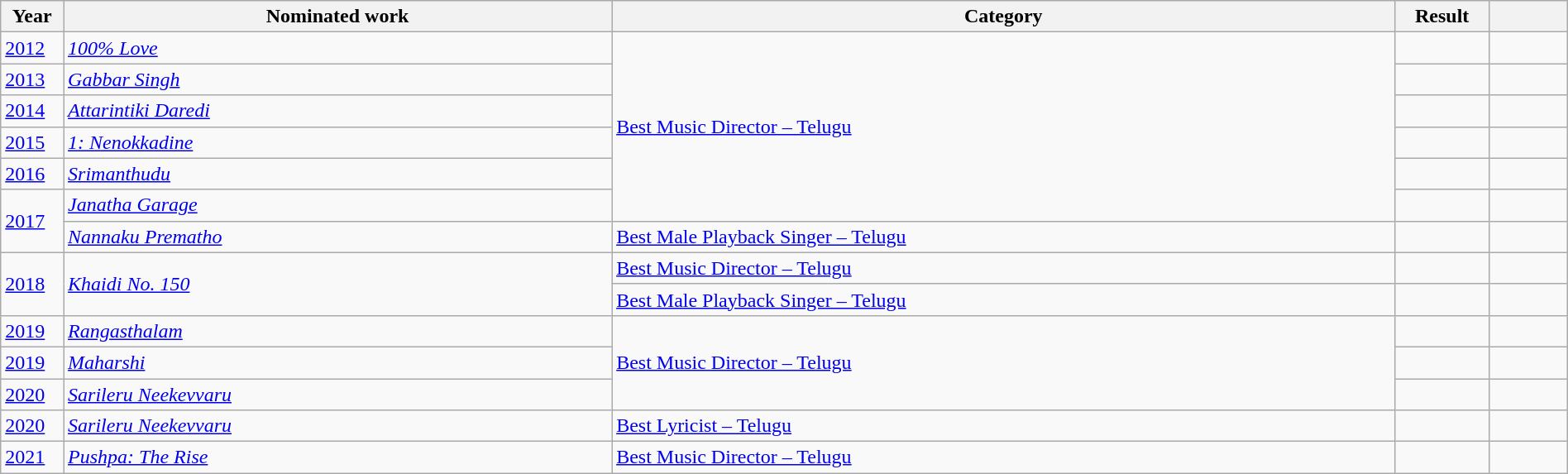<table class="wikitable" style="width:100%;">
<tr>
<th scope="col" style="width:4%;">Year</th>
<th scope="col" style="width:35%;">Nominated work</th>
<th scope="col" style="width:50%;">Category</th>
<th scope="col" style="width:6%;">Result</th>
<th scope="col" style="width:5%;"></th>
</tr>
<tr>
<td><a href='#'>2012</a></td>
<td><em><a href='#'>100% Love</a></em></td>
<td rowspan="6"><a href='#'>Best Music Director – Telugu</a></td>
<td></td>
<td></td>
</tr>
<tr>
<td><a href='#'>2013</a></td>
<td><a href='#'><em>Gabbar Singh</em></a></td>
<td></td>
<td></td>
</tr>
<tr>
<td><a href='#'>2014</a></td>
<td><em><a href='#'>Attarintiki Daredi</a></em></td>
<td></td>
<td></td>
</tr>
<tr>
<td><a href='#'>2015</a></td>
<td><em><a href='#'>1: Nenokkadine</a></em></td>
<td></td>
<td></td>
</tr>
<tr>
<td><a href='#'>2016</a></td>
<td><em><a href='#'>Srimanthudu</a></em></td>
<td></td>
<td></td>
</tr>
<tr>
<td rowspan="2"><a href='#'>2017</a></td>
<td><em><a href='#'>Janatha Garage</a></em></td>
<td></td>
<td></td>
</tr>
<tr>
<td><em><a href='#'>Nannaku Prematho</a></em></td>
<td><a href='#'>Best Male Playback Singer – Telugu</a></td>
<td></td>
<td></td>
</tr>
<tr>
<td rowspan="2"><a href='#'>2018</a></td>
<td rowspan="2"><em><a href='#'>Khaidi No. 150</a></em></td>
<td><a href='#'>Best Music Director – Telugu</a></td>
<td></td>
<td></td>
</tr>
<tr>
<td><a href='#'>Best Male Playback Singer – Telugu</a></td>
<td></td>
<td></td>
</tr>
<tr>
<td><a href='#'>2019</a></td>
<td><em><a href='#'>Rangasthalam</a></em></td>
<td rowspan="3"><a href='#'>Best Music Director – Telugu</a></td>
<td></td>
<td></td>
</tr>
<tr>
<td><a href='#'>2019</a></td>
<td><em><a href='#'>Maharshi</a></em></td>
<td></td>
<td></td>
</tr>
<tr>
<td><a href='#'>2020</a></td>
<td><em><a href='#'>Sarileru Neekevvaru</a></em></td>
<td></td>
<td></td>
</tr>
<tr>
<td><a href='#'>2020</a></td>
<td><em><a href='#'>Sarileru Neekevvaru</a></em></td>
<td><a href='#'>Best Lyricist – Telugu</a></td>
<td></td>
<td></td>
</tr>
<tr>
<td><a href='#'>2021</a></td>
<td><em><a href='#'>Pushpa: The Rise</a></em></td>
<td><a href='#'>Best Music Director – Telugu</a></td>
<td></td>
<td></td>
</tr>
</table>
